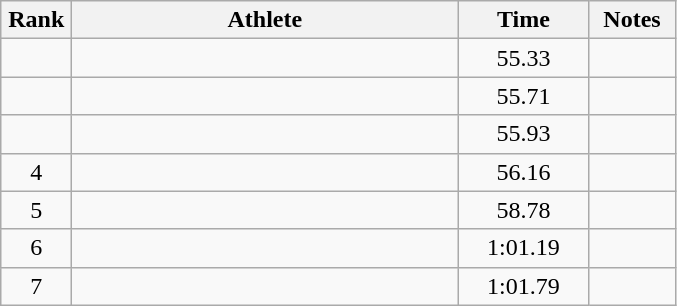<table class="wikitable" style="text-align:center">
<tr>
<th width=40>Rank</th>
<th width=250>Athlete</th>
<th width=80>Time</th>
<th width=50>Notes</th>
</tr>
<tr>
<td></td>
<td align=left></td>
<td>55.33</td>
<td></td>
</tr>
<tr>
<td></td>
<td align=left></td>
<td>55.71</td>
<td></td>
</tr>
<tr>
<td></td>
<td align=left></td>
<td>55.93</td>
<td></td>
</tr>
<tr>
<td>4</td>
<td align=left></td>
<td>56.16</td>
<td></td>
</tr>
<tr>
<td>5</td>
<td align=left></td>
<td>58.78</td>
<td></td>
</tr>
<tr>
<td>6</td>
<td align=left></td>
<td>1:01.19</td>
<td></td>
</tr>
<tr>
<td>7</td>
<td align=left></td>
<td>1:01.79</td>
<td></td>
</tr>
</table>
